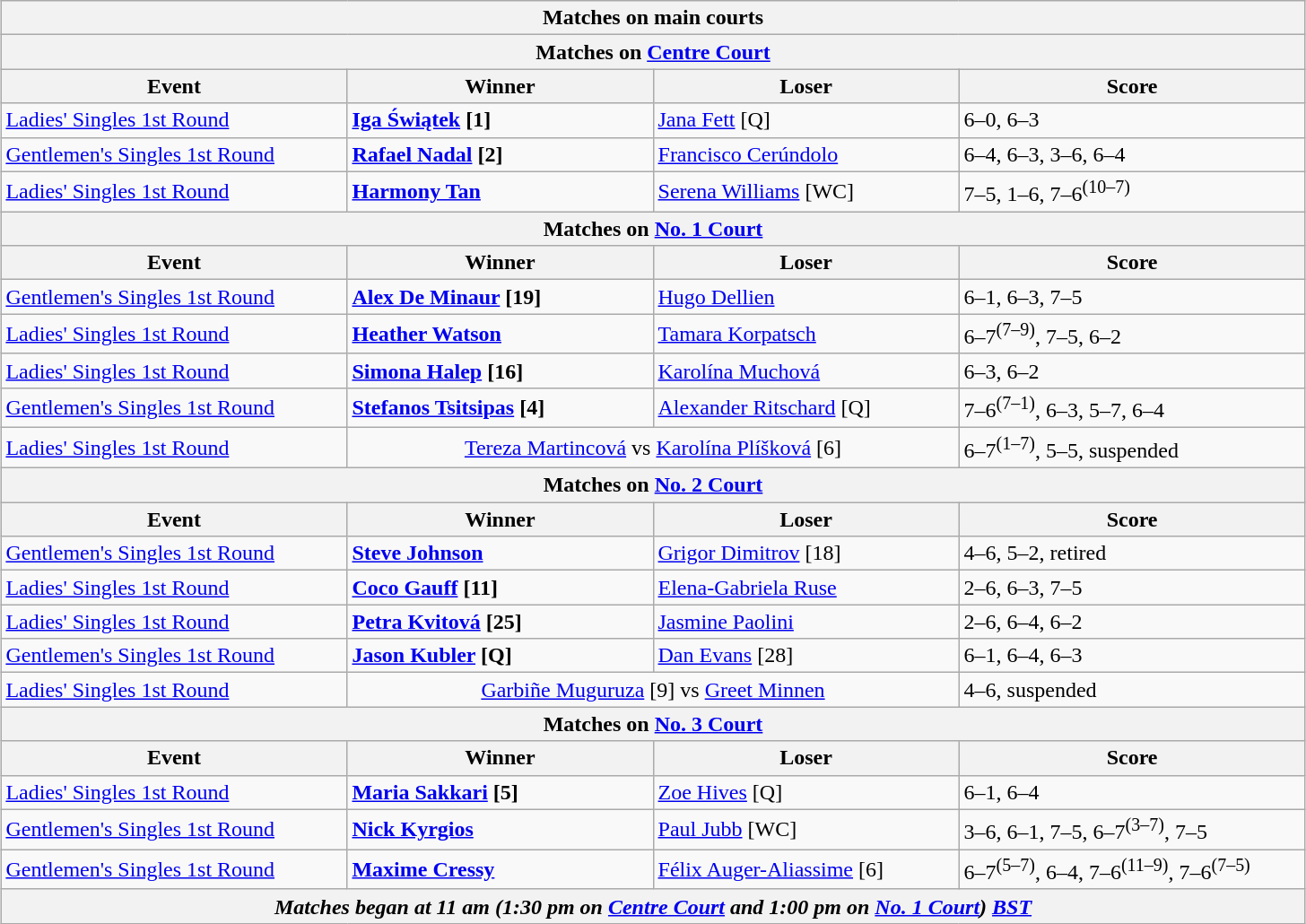<table class="wikitable collapsible uncollapsed" style="margin:auto;">
<tr>
<th colspan="4" style="white-space:nowrap;">Matches on main courts</th>
</tr>
<tr>
<th colspan="4">Matches on <a href='#'>Centre Court</a></th>
</tr>
<tr>
<th width="250">Event</th>
<th width="220">Winner</th>
<th width="220">Loser</th>
<th width="250">Score</th>
</tr>
<tr>
<td><a href='#'>Ladies' Singles 1st Round</a></td>
<td><strong> <a href='#'>Iga Świątek</a> [1]</strong></td>
<td> <a href='#'>Jana Fett</a> [Q]</td>
<td>6–0, 6–3</td>
</tr>
<tr>
<td><a href='#'>Gentlemen's Singles 1st Round</a></td>
<td><strong> <a href='#'>Rafael Nadal</a> [2]</strong></td>
<td> <a href='#'>Francisco Cerúndolo</a></td>
<td>6–4, 6–3, 3–6, 6–4</td>
</tr>
<tr>
<td><a href='#'>Ladies' Singles 1st Round</a></td>
<td><strong> <a href='#'>Harmony Tan</a></strong></td>
<td> <a href='#'>Serena Williams</a> [WC]</td>
<td>7–5, 1–6, 7–6<sup>(10–7)</sup></td>
</tr>
<tr>
<th colspan="4">Matches on <a href='#'>No. 1 Court</a></th>
</tr>
<tr>
<th width="220">Event</th>
<th width="220">Winner</th>
<th width="220">Loser</th>
<th width="250">Score</th>
</tr>
<tr>
<td><a href='#'>Gentlemen's Singles 1st Round</a></td>
<td><strong> <a href='#'>Alex De Minaur</a> [19]</strong></td>
<td> <a href='#'>Hugo Dellien</a></td>
<td>6–1, 6–3, 7–5</td>
</tr>
<tr>
<td><a href='#'>Ladies' Singles 1st Round</a></td>
<td><strong> <a href='#'>Heather Watson</a></strong></td>
<td> <a href='#'>Tamara Korpatsch</a></td>
<td>6–7<sup>(7–9)</sup>, 7–5, 6–2</td>
</tr>
<tr>
<td><a href='#'>Ladies' Singles 1st Round</a></td>
<td><strong> <a href='#'>Simona Halep</a> [16]</strong></td>
<td> <a href='#'>Karolína Muchová</a></td>
<td>6–3, 6–2</td>
</tr>
<tr>
<td><a href='#'>Gentlemen's Singles 1st Round</a></td>
<td><strong> <a href='#'>Stefanos Tsitsipas</a> [4]</strong></td>
<td> <a href='#'>Alexander Ritschard</a> [Q]</td>
<td>7–6<sup>(7–1)</sup>, 6–3, 5–7, 6–4</td>
</tr>
<tr>
<td><a href='#'>Ladies' Singles 1st Round</a></td>
<td colspan="2" align="center"> <a href='#'>Tereza Martincová</a> vs  <a href='#'>Karolína Plíšková</a> [6]</td>
<td>6–7<sup>(1–7)</sup>, 5–5, suspended</td>
</tr>
<tr>
<th colspan="4">Matches on <a href='#'>No. 2 Court</a></th>
</tr>
<tr>
<th width="220">Event</th>
<th width="220">Winner</th>
<th width="220">Loser</th>
<th width="250">Score</th>
</tr>
<tr>
<td><a href='#'>Gentlemen's Singles 1st Round</a></td>
<td><strong> <a href='#'>Steve Johnson</a></strong></td>
<td> <a href='#'>Grigor Dimitrov</a> [18]</td>
<td>4–6, 5–2, retired</td>
</tr>
<tr>
<td><a href='#'>Ladies' Singles 1st Round</a></td>
<td><strong> <a href='#'>Coco Gauff</a> [11]</strong></td>
<td> <a href='#'>Elena-Gabriela Ruse</a></td>
<td>2–6, 6–3, 7–5</td>
</tr>
<tr>
<td><a href='#'>Ladies' Singles 1st Round</a></td>
<td><strong> <a href='#'>Petra Kvitová</a> [25]</strong></td>
<td> <a href='#'>Jasmine Paolini</a></td>
<td>2–6, 6–4, 6–2</td>
</tr>
<tr>
<td><a href='#'>Gentlemen's Singles 1st Round</a></td>
<td><strong> <a href='#'>Jason Kubler</a> [Q]</strong></td>
<td> <a href='#'>Dan Evans</a> [28]</td>
<td>6–1, 6–4, 6–3</td>
</tr>
<tr>
<td><a href='#'>Ladies' Singles 1st Round</a></td>
<td colspan="2" align="center"> <a href='#'>Garbiñe Muguruza</a> [9] vs  <a href='#'>Greet Minnen</a></td>
<td>4–6, suspended</td>
</tr>
<tr>
<th colspan="4">Matches on <a href='#'>No. 3 Court</a></th>
</tr>
<tr>
<th width="220">Event</th>
<th width="220">Winner</th>
<th width="220">Loser</th>
<th width="250">Score</th>
</tr>
<tr>
<td><a href='#'>Ladies' Singles 1st Round</a></td>
<td><strong> <a href='#'>Maria Sakkari</a> [5]</strong></td>
<td> <a href='#'>Zoe Hives</a> [Q]</td>
<td>6–1, 6–4</td>
</tr>
<tr>
<td><a href='#'>Gentlemen's Singles 1st Round</a></td>
<td><strong> <a href='#'>Nick Kyrgios</a></strong></td>
<td> <a href='#'>Paul Jubb</a> [WC]</td>
<td>3–6, 6–1, 7–5, 6–7<sup>(3–7)</sup>, 7–5</td>
</tr>
<tr>
<td><a href='#'>Gentlemen's Singles 1st Round</a></td>
<td><strong> <a href='#'>Maxime Cressy</a></strong></td>
<td> <a href='#'>Félix Auger-Aliassime</a> [6]</td>
<td>6–7<sup>(5–7)</sup>, 6–4, 7–6<sup>(11–9)</sup>, 7–6<sup>(7–5)</sup></td>
</tr>
<tr>
<th colspan=4><em>Matches began at 11 am (1:30 pm on <a href='#'>Centre Court</a> and 1:00 pm on <a href='#'>No. 1 Court</a>) <a href='#'>BST</a></em></th>
</tr>
</table>
